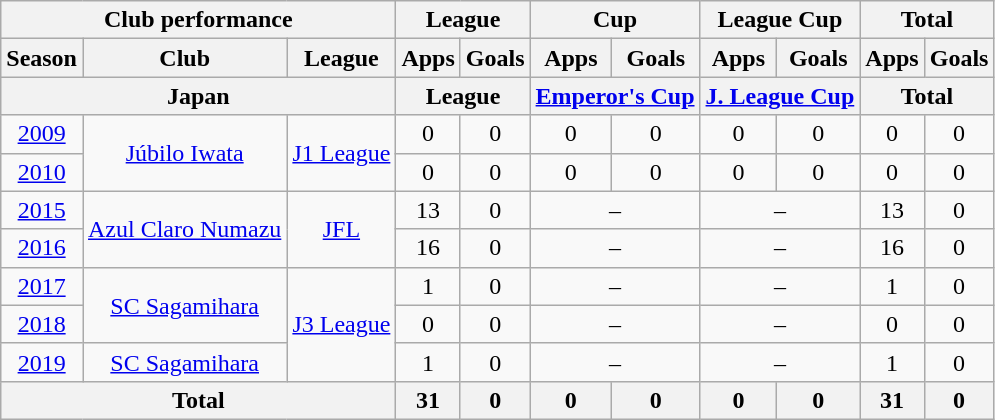<table class="wikitable" style="text-align:center;">
<tr>
<th colspan=3>Club performance</th>
<th colspan=2>League</th>
<th colspan=2>Cup</th>
<th colspan=2>League Cup</th>
<th colspan=2>Total</th>
</tr>
<tr>
<th>Season</th>
<th>Club</th>
<th>League</th>
<th>Apps</th>
<th>Goals</th>
<th>Apps</th>
<th>Goals</th>
<th>Apps</th>
<th>Goals</th>
<th>Apps</th>
<th>Goals</th>
</tr>
<tr>
<th colspan=3>Japan</th>
<th colspan=2>League</th>
<th colspan=2><a href='#'>Emperor's Cup</a></th>
<th colspan=2><a href='#'>J. League Cup</a></th>
<th colspan=2>Total</th>
</tr>
<tr>
<td><a href='#'>2009</a></td>
<td rowspan="2"><a href='#'>Júbilo Iwata</a></td>
<td rowspan="2"><a href='#'>J1 League</a></td>
<td>0</td>
<td>0</td>
<td>0</td>
<td>0</td>
<td>0</td>
<td>0</td>
<td>0</td>
<td>0</td>
</tr>
<tr>
<td><a href='#'>2010</a></td>
<td>0</td>
<td>0</td>
<td>0</td>
<td>0</td>
<td>0</td>
<td>0</td>
<td>0</td>
<td>0</td>
</tr>
<tr>
<td><a href='#'>2015</a></td>
<td rowspan="2"><a href='#'>Azul Claro Numazu</a></td>
<td rowspan="2"><a href='#'>JFL</a></td>
<td>13</td>
<td>0</td>
<td colspan="2">–</td>
<td colspan="2">–</td>
<td>13</td>
<td>0</td>
</tr>
<tr>
<td><a href='#'>2016</a></td>
<td>16</td>
<td>0</td>
<td colspan="2">–</td>
<td colspan="2">–</td>
<td>16</td>
<td>0</td>
</tr>
<tr>
<td><a href='#'>2017</a></td>
<td rowspan="2"><a href='#'>SC Sagamihara</a></td>
<td rowspan="3"><a href='#'>J3 League</a></td>
<td>1</td>
<td>0</td>
<td colspan="2">–</td>
<td colspan="2">–</td>
<td>1</td>
<td>0</td>
</tr>
<tr>
<td><a href='#'>2018</a></td>
<td>0</td>
<td>0</td>
<td colspan="2">–</td>
<td colspan="2">–</td>
<td>0</td>
<td>0</td>
</tr>
<tr>
<td><a href='#'>2019</a></td>
<td rowspan="1"><a href='#'>SC Sagamihara</a></td>
<td>1</td>
<td>0</td>
<td colspan="2">–</td>
<td colspan="2">–</td>
<td>1</td>
<td>0</td>
</tr>
<tr>
<th colspan=3>Total</th>
<th>31</th>
<th>0</th>
<th>0</th>
<th>0</th>
<th>0</th>
<th>0</th>
<th>31</th>
<th>0</th>
</tr>
</table>
